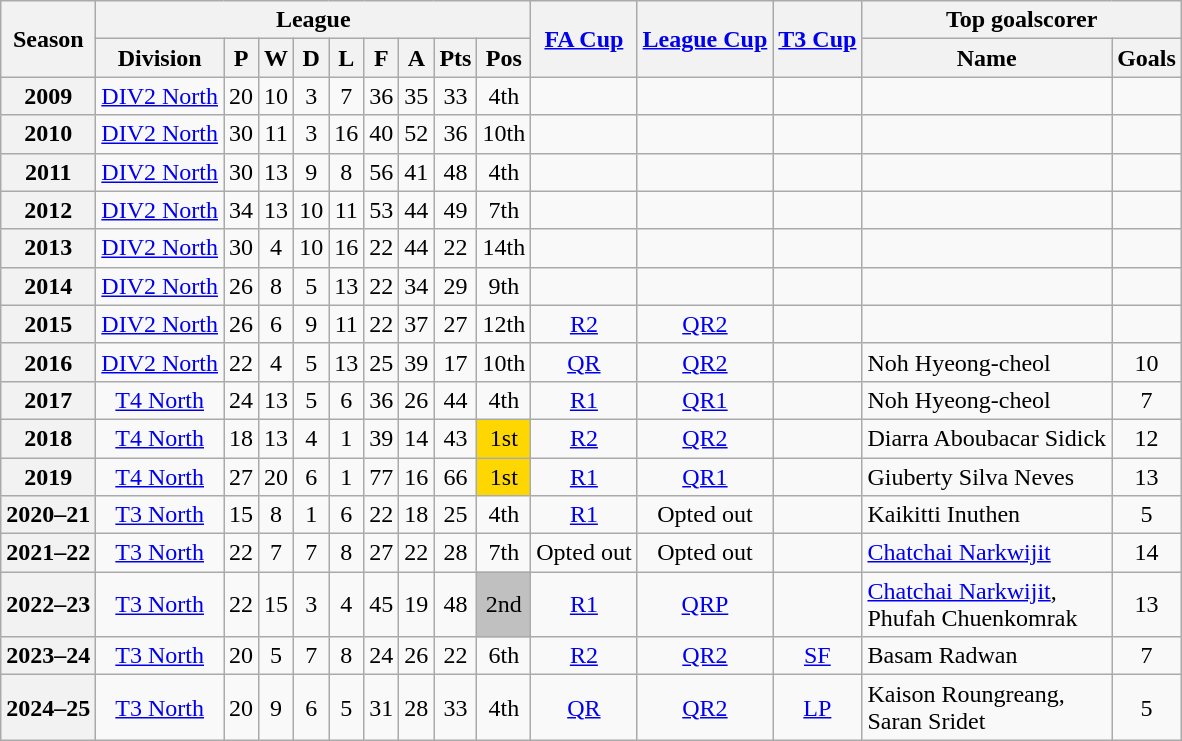<table class="wikitable" style="text-align: center">
<tr>
<th rowspan=2>Season</th>
<th colspan=9>League</th>
<th rowspan=2><a href='#'>FA Cup</a></th>
<th rowspan=2><a href='#'>League Cup</a></th>
<th rowspan=2><a href='#'>T3 Cup</a></th>
<th colspan=2>Top goalscorer</th>
</tr>
<tr>
<th>Division</th>
<th>P</th>
<th>W</th>
<th>D</th>
<th>L</th>
<th>F</th>
<th>A</th>
<th>Pts</th>
<th>Pos</th>
<th>Name</th>
<th>Goals</th>
</tr>
<tr>
<th>2009</th>
<td><a href='#'>DIV2 North</a></td>
<td>20</td>
<td>10</td>
<td>3</td>
<td>7</td>
<td>36</td>
<td>35</td>
<td>33</td>
<td>4th</td>
<td></td>
<td></td>
<td></td>
<td></td>
<td></td>
</tr>
<tr>
<th>2010</th>
<td><a href='#'>DIV2 North</a></td>
<td>30</td>
<td>11</td>
<td>3</td>
<td>16</td>
<td>40</td>
<td>52</td>
<td>36</td>
<td>10th</td>
<td></td>
<td></td>
<td></td>
<td></td>
<td></td>
</tr>
<tr>
<th>2011</th>
<td><a href='#'>DIV2 North</a></td>
<td>30</td>
<td>13</td>
<td>9</td>
<td>8</td>
<td>56</td>
<td>41</td>
<td>48</td>
<td>4th</td>
<td></td>
<td></td>
<td></td>
<td></td>
<td></td>
</tr>
<tr>
<th>2012</th>
<td><a href='#'>DIV2 North</a></td>
<td>34</td>
<td>13</td>
<td>10</td>
<td>11</td>
<td>53</td>
<td>44</td>
<td>49</td>
<td>7th</td>
<td></td>
<td></td>
<td></td>
<td></td>
<td></td>
</tr>
<tr>
<th>2013</th>
<td><a href='#'>DIV2 North</a></td>
<td>30</td>
<td>4</td>
<td>10</td>
<td>16</td>
<td>22</td>
<td>44</td>
<td>22</td>
<td>14th</td>
<td></td>
<td></td>
<td></td>
<td></td>
<td></td>
</tr>
<tr>
<th>2014</th>
<td><a href='#'>DIV2 North</a></td>
<td>26</td>
<td>8</td>
<td>5</td>
<td>13</td>
<td>22</td>
<td>34</td>
<td>29</td>
<td>9th</td>
<td></td>
<td></td>
<td></td>
<td></td>
<td></td>
</tr>
<tr>
<th>2015</th>
<td><a href='#'>DIV2 North</a></td>
<td>26</td>
<td>6</td>
<td>9</td>
<td>11</td>
<td>22</td>
<td>37</td>
<td>27</td>
<td>12th</td>
<td><a href='#'>R2</a></td>
<td><a href='#'>QR2</a></td>
<td></td>
<td></td>
<td></td>
</tr>
<tr>
<th>2016</th>
<td><a href='#'>DIV2 North</a></td>
<td>22</td>
<td>4</td>
<td>5</td>
<td>13</td>
<td>25</td>
<td>39</td>
<td>17</td>
<td>10th</td>
<td><a href='#'>QR</a></td>
<td><a href='#'>QR2</a></td>
<td></td>
<td align="left"> Noh Hyeong-cheol</td>
<td>10</td>
</tr>
<tr>
<th>2017</th>
<td><a href='#'>T4 North</a></td>
<td>24</td>
<td>13</td>
<td>5</td>
<td>6</td>
<td>36</td>
<td>26</td>
<td>44</td>
<td>4th</td>
<td><a href='#'>R1</a></td>
<td><a href='#'>QR1</a></td>
<td></td>
<td align="left"> Noh Hyeong-cheol</td>
<td>7</td>
</tr>
<tr>
<th>2018</th>
<td><a href='#'>T4 North</a></td>
<td>18</td>
<td>13</td>
<td>4</td>
<td>1</td>
<td>39</td>
<td>14</td>
<td>43</td>
<td bgcolor=gold>1st</td>
<td><a href='#'>R2</a></td>
<td><a href='#'>QR2</a></td>
<td></td>
<td align="left"> Diarra Aboubacar Sidick</td>
<td>12</td>
</tr>
<tr>
<th>2019</th>
<td><a href='#'>T4 North</a></td>
<td>27</td>
<td>20</td>
<td>6</td>
<td>1</td>
<td>77</td>
<td>16</td>
<td>66</td>
<td bgcolor=gold>1st</td>
<td><a href='#'>R1</a></td>
<td><a href='#'>QR1</a></td>
<td></td>
<td align="left"> Giuberty Silva Neves</td>
<td>13</td>
</tr>
<tr>
<th>2020–21</th>
<td><a href='#'>T3 North</a></td>
<td>15</td>
<td>8</td>
<td>1</td>
<td>6</td>
<td>22</td>
<td>18</td>
<td>25</td>
<td>4th</td>
<td><a href='#'>R1</a></td>
<td>Opted out</td>
<td></td>
<td align="left"> Kaikitti Inuthen</td>
<td>5</td>
</tr>
<tr>
<th>2021–22</th>
<td><a href='#'>T3 North</a></td>
<td>22</td>
<td>7</td>
<td>7</td>
<td>8</td>
<td>27</td>
<td>22</td>
<td>28</td>
<td>7th</td>
<td>Opted out</td>
<td>Opted out</td>
<td></td>
<td align="left"> <a href='#'>Chatchai Narkwijit</a></td>
<td>14</td>
</tr>
<tr>
<th>2022–23</th>
<td><a href='#'>T3 North</a></td>
<td>22</td>
<td>15</td>
<td>3</td>
<td>4</td>
<td>45</td>
<td>19</td>
<td>48</td>
<td bgcolor=silver>2nd</td>
<td><a href='#'>R1</a></td>
<td><a href='#'>QRP</a></td>
<td></td>
<td align="left"> <a href='#'>Chatchai Narkwijit</a>,<br> Phufah Chuenkomrak</td>
<td>13</td>
</tr>
<tr>
<th>2023–24</th>
<td><a href='#'>T3 North</a></td>
<td>20</td>
<td>5</td>
<td>7</td>
<td>8</td>
<td>24</td>
<td>26</td>
<td>22</td>
<td>6th</td>
<td><a href='#'>R2</a></td>
<td><a href='#'>QR2</a></td>
<td><a href='#'>SF</a></td>
<td align="left"> Basam Radwan</td>
<td>7</td>
</tr>
<tr>
<th>2024–25</th>
<td><a href='#'>T3 North</a></td>
<td>20</td>
<td>9</td>
<td>6</td>
<td>5</td>
<td>31</td>
<td>28</td>
<td>33</td>
<td>4th</td>
<td><a href='#'>QR</a></td>
<td><a href='#'>QR2</a></td>
<td><a href='#'>LP</a></td>
<td align="left"> Kaison Roungreang,<br> Saran Sridet</td>
<td>5</td>
</tr>
</table>
